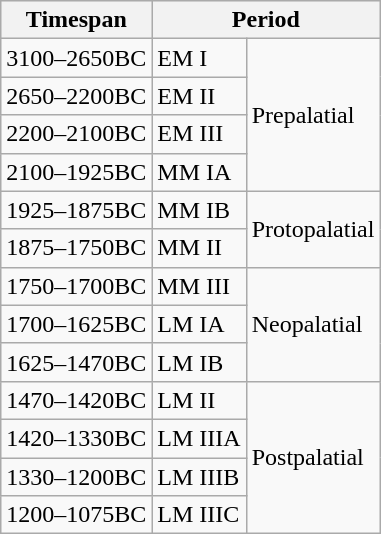<table class="wikitable floatright border: gray solid 1px; text-align: center; background: white;">
<tr style="background: #ececec;">
<th>Timespan</th>
<th colspan=2>Period</th>
</tr>
<tr>
<td>3100–2650BC</td>
<td>EM I</td>
<td rowspan="4">Prepalatial</td>
</tr>
<tr>
<td>2650–2200BC</td>
<td>EM II</td>
</tr>
<tr>
<td>2200–2100BC</td>
<td>EM III</td>
</tr>
<tr>
<td>2100–1925BC</td>
<td>MM IA</td>
</tr>
<tr>
<td>1925–1875BC</td>
<td>MM IB</td>
<td rowspan="2">Protopalatial</td>
</tr>
<tr>
<td>1875–1750BC</td>
<td>MM II</td>
</tr>
<tr>
<td>1750–1700BC</td>
<td>MM III</td>
<td rowspan="3">Neopalatial</td>
</tr>
<tr>
<td>1700–1625BC</td>
<td>LM IA</td>
</tr>
<tr>
<td>1625–1470BC</td>
<td>LM IB</td>
</tr>
<tr>
<td>1470–1420BC</td>
<td>LM II</td>
<td rowspan="4">Postpalatial</td>
</tr>
<tr>
<td>1420–1330BC</td>
<td>LM IIIA</td>
</tr>
<tr>
<td>1330–1200BC</td>
<td>LM IIIB</td>
</tr>
<tr>
<td>1200–1075BC</td>
<td>LM IIIC</td>
</tr>
</table>
